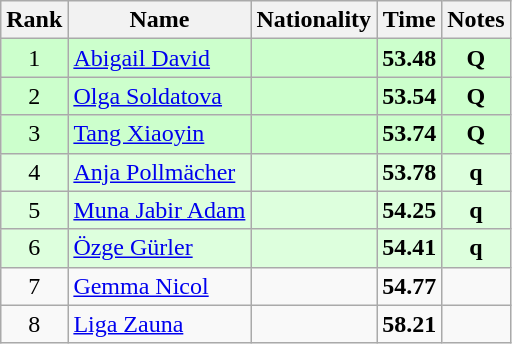<table class="wikitable sortable" style="text-align:center">
<tr>
<th>Rank</th>
<th>Name</th>
<th>Nationality</th>
<th>Time</th>
<th>Notes</th>
</tr>
<tr bgcolor=ccffcc>
<td>1</td>
<td align=left><a href='#'>Abigail David</a></td>
<td align=left></td>
<td><strong>53.48</strong></td>
<td><strong>Q</strong></td>
</tr>
<tr bgcolor=ccffcc>
<td>2</td>
<td align=left><a href='#'>Olga Soldatova</a></td>
<td align=left></td>
<td><strong>53.54</strong></td>
<td><strong>Q</strong></td>
</tr>
<tr bgcolor=ccffcc>
<td>3</td>
<td align=left><a href='#'>Tang Xiaoyin</a></td>
<td align=left></td>
<td><strong>53.74</strong></td>
<td><strong>Q</strong></td>
</tr>
<tr bgcolor=ddffdd>
<td>4</td>
<td align=left><a href='#'>Anja Pollmächer</a></td>
<td align=left></td>
<td><strong>53.78</strong></td>
<td><strong>q</strong></td>
</tr>
<tr bgcolor=ddffdd>
<td>5</td>
<td align=left><a href='#'>Muna Jabir Adam</a></td>
<td align=left></td>
<td><strong>54.25</strong></td>
<td><strong>q</strong></td>
</tr>
<tr bgcolor=ddffdd>
<td>6</td>
<td align=left><a href='#'>Özge Gürler</a></td>
<td align=left></td>
<td><strong>54.41</strong></td>
<td><strong>q</strong></td>
</tr>
<tr>
<td>7</td>
<td align=left><a href='#'>Gemma Nicol</a></td>
<td align=left></td>
<td><strong>54.77</strong></td>
<td></td>
</tr>
<tr>
<td>8</td>
<td align=left><a href='#'>Liga Zauna</a></td>
<td align=left></td>
<td><strong>58.21</strong></td>
<td></td>
</tr>
</table>
